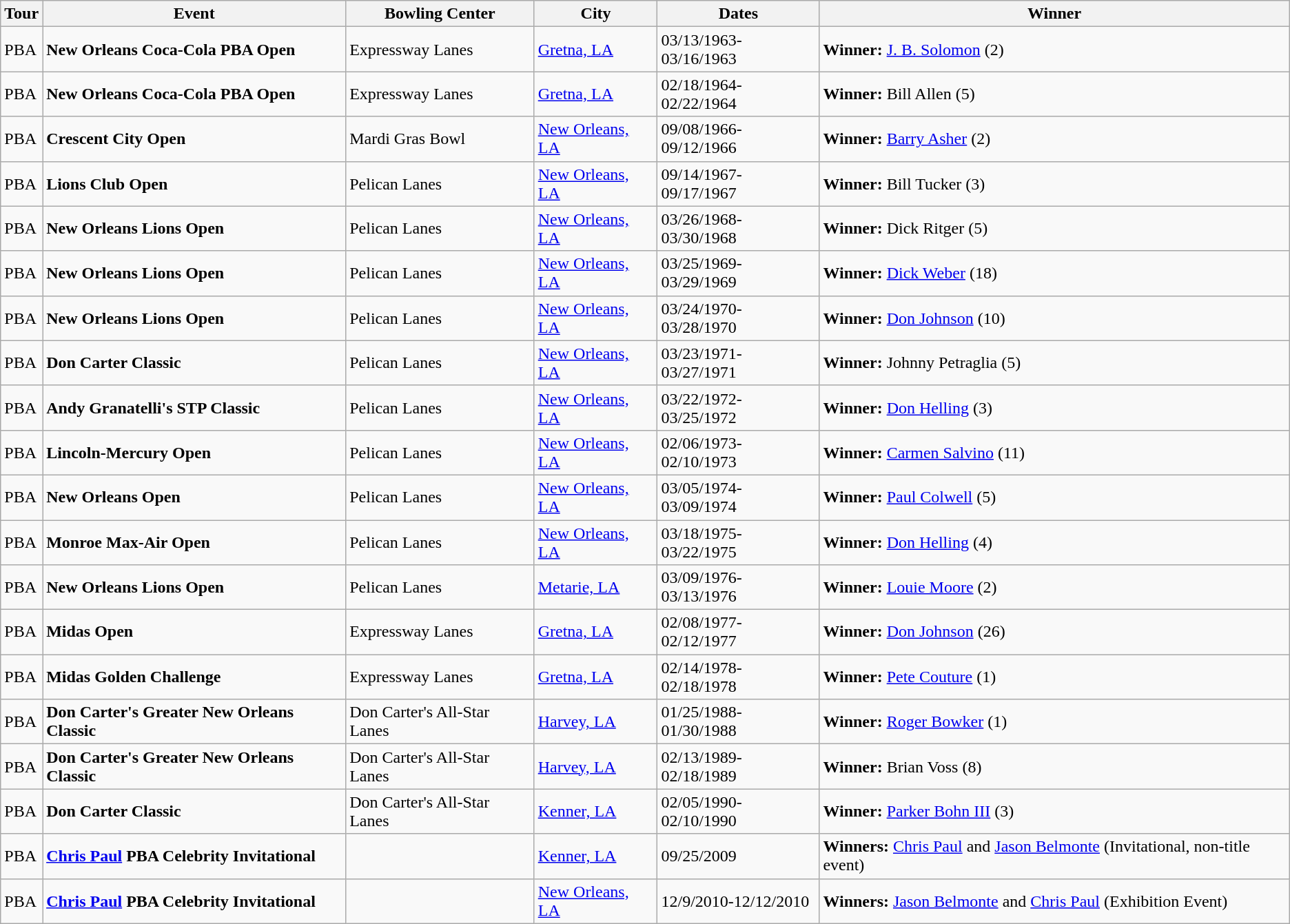<table class="wikitable">
<tr>
<th>Tour</th>
<th>Event</th>
<th>Bowling Center</th>
<th>City</th>
<th>Dates</th>
<th>Winner</th>
</tr>
<tr>
<td>PBA</td>
<td><strong>New Orleans Coca-Cola PBA Open</strong></td>
<td>Expressway Lanes</td>
<td><a href='#'>Gretna, LA</a></td>
<td>03/13/1963-03/16/1963</td>
<td><strong>Winner:</strong> <a href='#'>J. B. Solomon</a> (2)</td>
</tr>
<tr>
<td>PBA</td>
<td><strong>New Orleans Coca-Cola PBA Open</strong></td>
<td>Expressway Lanes</td>
<td><a href='#'>Gretna, LA</a></td>
<td>02/18/1964-02/22/1964</td>
<td><strong>Winner:</strong> Bill Allen (5)</td>
</tr>
<tr>
<td>PBA</td>
<td><strong>Crescent City Open</strong></td>
<td>Mardi Gras Bowl</td>
<td><a href='#'>New Orleans, LA</a></td>
<td>09/08/1966-09/12/1966</td>
<td><strong>Winner:</strong> <a href='#'>Barry Asher</a> (2)</td>
</tr>
<tr>
<td>PBA</td>
<td><strong>Lions Club Open</strong></td>
<td>Pelican Lanes</td>
<td><a href='#'>New Orleans, LA</a></td>
<td>09/14/1967-09/17/1967</td>
<td><strong>Winner:</strong> Bill Tucker (3)</td>
</tr>
<tr>
<td>PBA</td>
<td><strong>New Orleans Lions Open</strong></td>
<td>Pelican Lanes</td>
<td><a href='#'>New Orleans, LA</a></td>
<td>03/26/1968-03/30/1968</td>
<td><strong>Winner:</strong> Dick Ritger (5)</td>
</tr>
<tr>
<td>PBA</td>
<td><strong>New Orleans Lions Open</strong></td>
<td>Pelican Lanes</td>
<td><a href='#'>New Orleans, LA</a></td>
<td>03/25/1969-03/29/1969</td>
<td><strong>Winner:</strong> <a href='#'>Dick Weber</a> (18)</td>
</tr>
<tr>
<td>PBA</td>
<td><strong>New Orleans Lions Open</strong></td>
<td>Pelican Lanes</td>
<td><a href='#'>New Orleans, LA</a></td>
<td>03/24/1970-03/28/1970</td>
<td><strong>Winner:</strong> <a href='#'>Don Johnson</a> (10)</td>
</tr>
<tr>
<td>PBA</td>
<td><strong>Don Carter Classic</strong></td>
<td>Pelican Lanes</td>
<td><a href='#'>New Orleans, LA</a></td>
<td>03/23/1971-03/27/1971</td>
<td><strong>Winner:</strong> Johnny Petraglia (5)</td>
</tr>
<tr>
<td>PBA</td>
<td><strong>Andy Granatelli's STP Classic</strong></td>
<td>Pelican Lanes</td>
<td><a href='#'>New Orleans, LA</a></td>
<td>03/22/1972-03/25/1972</td>
<td><strong>Winner:</strong> <a href='#'>Don Helling</a> (3)</td>
</tr>
<tr>
<td>PBA</td>
<td><strong>Lincoln-Mercury Open</strong></td>
<td>Pelican Lanes</td>
<td><a href='#'>New Orleans, LA</a></td>
<td>02/06/1973-02/10/1973</td>
<td><strong>Winner:</strong> <a href='#'>Carmen Salvino</a> (11)</td>
</tr>
<tr>
<td>PBA</td>
<td><strong>New Orleans Open</strong></td>
<td>Pelican Lanes</td>
<td><a href='#'>New Orleans, LA</a></td>
<td>03/05/1974-03/09/1974</td>
<td><strong>Winner:</strong> <a href='#'>Paul Colwell</a> (5)</td>
</tr>
<tr>
<td>PBA</td>
<td><strong>Monroe Max-Air Open</strong></td>
<td>Pelican Lanes</td>
<td><a href='#'>New Orleans, LA</a></td>
<td>03/18/1975-03/22/1975</td>
<td><strong>Winner:</strong> <a href='#'>Don Helling</a> (4)</td>
</tr>
<tr>
<td>PBA</td>
<td><strong>New Orleans Lions Open</strong></td>
<td>Pelican Lanes</td>
<td><a href='#'>Metarie, LA</a></td>
<td>03/09/1976-03/13/1976</td>
<td><strong>Winner:</strong> <a href='#'>Louie Moore</a> (2)</td>
</tr>
<tr>
<td>PBA</td>
<td><strong>Midas Open</strong></td>
<td>Expressway Lanes</td>
<td><a href='#'>Gretna, LA</a></td>
<td>02/08/1977-02/12/1977</td>
<td><strong>Winner:</strong> <a href='#'>Don Johnson</a> (26)</td>
</tr>
<tr>
<td>PBA</td>
<td><strong>Midas Golden Challenge</strong></td>
<td>Expressway Lanes</td>
<td><a href='#'>Gretna, LA</a></td>
<td>02/14/1978-02/18/1978</td>
<td><strong>Winner:</strong> <a href='#'>Pete Couture</a> (1)</td>
</tr>
<tr>
<td>PBA</td>
<td><strong>Don Carter's Greater New Orleans Classic</strong></td>
<td>Don Carter's All-Star Lanes</td>
<td><a href='#'>Harvey, LA</a></td>
<td>01/25/1988-01/30/1988</td>
<td><strong>Winner:</strong> <a href='#'>Roger Bowker</a> (1)</td>
</tr>
<tr>
<td>PBA</td>
<td><strong>Don Carter's Greater New Orleans Classic</strong></td>
<td>Don Carter's All-Star Lanes</td>
<td><a href='#'>Harvey, LA</a></td>
<td>02/13/1989-02/18/1989</td>
<td><strong>Winner:</strong> Brian Voss (8)</td>
</tr>
<tr>
<td>PBA</td>
<td><strong>Don Carter Classic</strong></td>
<td>Don Carter's All-Star Lanes</td>
<td><a href='#'>Kenner, LA</a></td>
<td>02/05/1990-02/10/1990</td>
<td><strong>Winner:</strong> <a href='#'>Parker Bohn III</a> (3)</td>
</tr>
<tr>
<td>PBA</td>
<td><strong><a href='#'>Chris Paul</a> PBA Celebrity Invitational</strong></td>
<td></td>
<td><a href='#'>Kenner, LA</a></td>
<td>09/25/2009</td>
<td><strong>Winners:</strong> <a href='#'>Chris Paul</a> and <a href='#'>Jason Belmonte</a> (Invitational, non-title event)</td>
</tr>
<tr>
<td>PBA</td>
<td><strong><a href='#'>Chris Paul</a> PBA Celebrity Invitational</strong></td>
<td></td>
<td><a href='#'>New Orleans, LA</a></td>
<td>12/9/2010-12/12/2010</td>
<td><strong>Winners:</strong> <a href='#'>Jason Belmonte</a> and <a href='#'>Chris Paul</a> (Exhibition Event)</td>
</tr>
</table>
